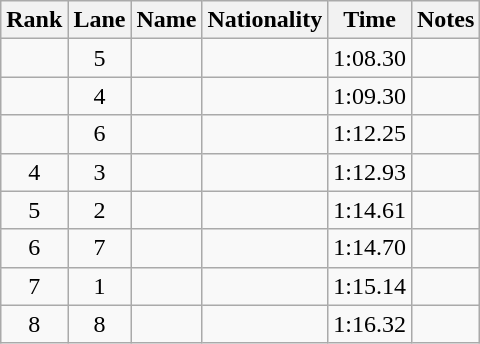<table class="wikitable sortable" style="text-align:center">
<tr>
<th>Rank</th>
<th>Lane</th>
<th>Name</th>
<th>Nationality</th>
<th>Time</th>
<th>Notes</th>
</tr>
<tr>
<td></td>
<td>5</td>
<td style="text-align:left"></td>
<td style="text-align:left"></td>
<td>1:08.30</td>
<td></td>
</tr>
<tr>
<td></td>
<td>4</td>
<td style="text-align:left"></td>
<td style="text-align:left"></td>
<td>1:09.30</td>
<td></td>
</tr>
<tr>
<td></td>
<td>6</td>
<td style="text-align:left"></td>
<td style="text-align:left"></td>
<td>1:12.25</td>
<td></td>
</tr>
<tr>
<td>4</td>
<td>3</td>
<td style="text-align:left"></td>
<td style="text-align:left"></td>
<td>1:12.93</td>
<td></td>
</tr>
<tr>
<td>5</td>
<td>2</td>
<td style="text-align:left"></td>
<td style="text-align:left"></td>
<td>1:14.61</td>
<td></td>
</tr>
<tr>
<td>6</td>
<td>7</td>
<td style="text-align:left"></td>
<td style="text-align:left"></td>
<td>1:14.70</td>
<td></td>
</tr>
<tr>
<td>7</td>
<td>1</td>
<td style="text-align:left"></td>
<td style="text-align:left"></td>
<td>1:15.14</td>
<td></td>
</tr>
<tr>
<td>8</td>
<td>8</td>
<td style="text-align:left"></td>
<td style="text-align:left"></td>
<td>1:16.32</td>
<td></td>
</tr>
</table>
